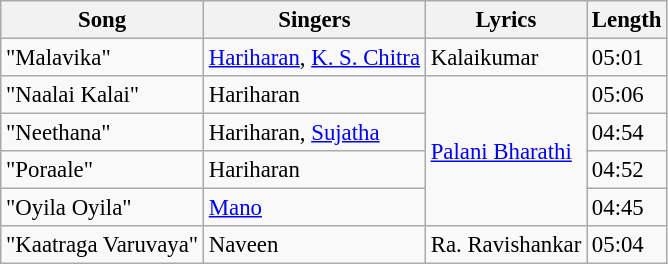<table class="wikitable" style="font-size: 95%;">
<tr>
<th>Song</th>
<th>Singers</th>
<th>Lyrics</th>
<th>Length</th>
</tr>
<tr>
<td>"Malavika"</td>
<td><a href='#'>Hariharan</a>, <a href='#'>K. S. Chitra</a></td>
<td>Kalaikumar</td>
<td>05:01</td>
</tr>
<tr>
<td>"Naalai Kalai"</td>
<td>Hariharan</td>
<td rowspan=4><a href='#'>Palani Bharathi</a></td>
<td>05:06</td>
</tr>
<tr>
<td>"Neethana"</td>
<td>Hariharan, <a href='#'>Sujatha</a></td>
<td>04:54</td>
</tr>
<tr>
<td>"Poraale"</td>
<td>Hariharan</td>
<td>04:52</td>
</tr>
<tr>
<td>"Oyila Oyila"</td>
<td><a href='#'>Mano</a></td>
<td>04:45</td>
</tr>
<tr>
<td>"Kaatraga Varuvaya"</td>
<td>Naveen</td>
<td>Ra. Ravishankar</td>
<td>05:04</td>
</tr>
</table>
